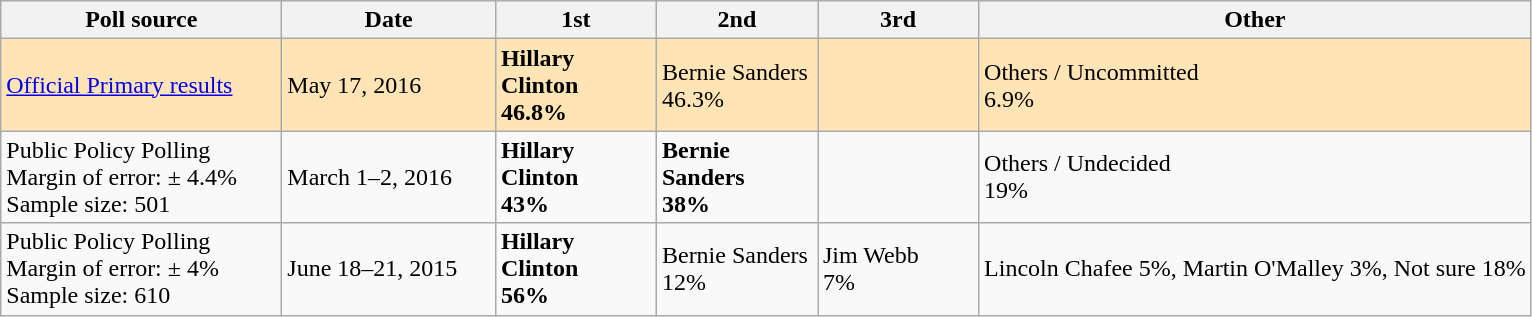<table class="wikitable">
<tr>
<th style="width:180px;">Poll source</th>
<th style="width:135px;">Date</th>
<th style="width:100px;">1st</th>
<th style="width:100px;">2nd</th>
<th style="width:100px;">3rd</th>
<th>Other</th>
</tr>
<tr style="background:Moccasin;">
<td><a href='#'>Official Primary results</a></td>
<td>May 17, 2016</td>
<td><strong>Hillary Clinton<br>46.8%</strong></td>
<td>Bernie Sanders<br>46.3%</td>
<td></td>
<td>Others / Uncommitted <br> 6.9%</td>
</tr>
<tr>
<td>Public Policy Polling<br>Margin of error: ± 4.4%
<br>Sample size: 501</td>
<td>March 1–2, 2016</td>
<td><strong>Hillary Clinton<br>43%</strong></td>
<td><strong>Bernie Sanders<br>38%</strong></td>
<td></td>
<td>Others / Undecided<br>19%</td>
</tr>
<tr>
<td>Public Policy Polling<br>Margin of error: ± 4%
<br>Sample size: 610</td>
<td>June 18–21, 2015</td>
<td><strong>Hillary Clinton<br>56%</strong></td>
<td>Bernie Sanders<br>12%</td>
<td>Jim Webb<br>7%</td>
<td>Lincoln Chafee 5%, Martin O'Malley 3%, Not sure 18%</td>
</tr>
</table>
